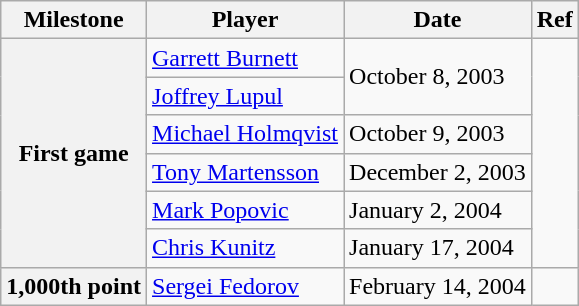<table class="wikitable">
<tr>
<th scope="col">Milestone</th>
<th scope="col">Player</th>
<th scope="col">Date</th>
<th scope="col">Ref</th>
</tr>
<tr>
<th rowspan=6>First game</th>
<td><a href='#'>Garrett Burnett</a></td>
<td rowspan=2>October 8, 2003</td>
<td rowspan=6></td>
</tr>
<tr>
<td><a href='#'>Joffrey Lupul</a></td>
</tr>
<tr>
<td><a href='#'>Michael Holmqvist</a></td>
<td>October 9, 2003</td>
</tr>
<tr>
<td><a href='#'>Tony Martensson</a></td>
<td>December 2, 2003</td>
</tr>
<tr>
<td><a href='#'>Mark Popovic</a></td>
<td>January 2, 2004</td>
</tr>
<tr>
<td><a href='#'>Chris Kunitz</a></td>
<td>January 17, 2004</td>
</tr>
<tr>
<th>1,000th point</th>
<td><a href='#'>Sergei Fedorov</a></td>
<td>February 14, 2004</td>
<td></td>
</tr>
</table>
